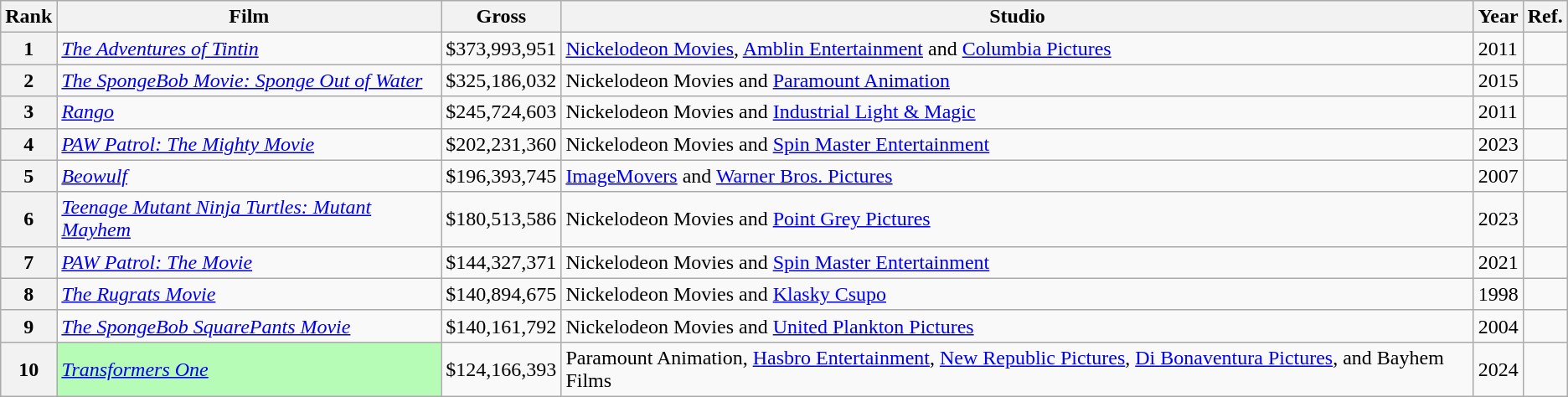<table class="wikitable sortable">
<tr>
<th>Rank</th>
<th>Film</th>
<th>Gross</th>
<th>Studio</th>
<th>Year</th>
<th>Ref.</th>
</tr>
<tr>
<th>1</th>
<td><em><a href='#'>The Adventures of Tintin</a></em></td>
<td>$373,993,951</td>
<td><a href='#'>Nickelodeon Movies</a>, <a href='#'>Amblin Entertainment</a> and <a href='#'>Columbia Pictures</a></td>
<td>2011</td>
<td></td>
</tr>
<tr>
<th>2</th>
<td><em><a href='#'>The SpongeBob Movie: Sponge Out of Water</a></em></td>
<td>$325,186,032</td>
<td>Nickelodeon Movies and <a href='#'>Paramount Animation</a></td>
<td>2015</td>
<td></td>
</tr>
<tr>
<th>3</th>
<td><em><a href='#'>Rango</a></em></td>
<td>$245,724,603</td>
<td>Nickelodeon Movies and <a href='#'>Industrial Light & Magic</a></td>
<td>2011</td>
<td></td>
</tr>
<tr>
<th>4</th>
<td><em><a href='#'>PAW Patrol: The Mighty Movie</a></em></td>
<td>$202,231,360</td>
<td>Nickelodeon Movies and <a href='#'>Spin Master Entertainment</a></td>
<td>2023</td>
<td></td>
</tr>
<tr>
<th>5</th>
<td><em><a href='#'>Beowulf</a></em></td>
<td>$196,393,745</td>
<td><a href='#'>ImageMovers</a> and <a href='#'>Warner Bros. Pictures</a></td>
<td>2007</td>
<td></td>
</tr>
<tr>
<th>6</th>
<td><em><a href='#'>Teenage Mutant Ninja Turtles: Mutant Mayhem</a></em></td>
<td>$180,513,586</td>
<td>Nickelodeon Movies and <a href='#'>Point Grey Pictures</a></td>
<td>2023</td>
<td></td>
</tr>
<tr>
<th>7</th>
<td><em><a href='#'>PAW Patrol: The Movie</a></em></td>
<td>$144,327,371</td>
<td>Nickelodeon Movies and <a href='#'>Spin Master Entertainment</a></td>
<td>2021</td>
<td></td>
</tr>
<tr>
<th>8</th>
<td><em><a href='#'>The Rugrats Movie</a></em></td>
<td>$140,894,675</td>
<td>Nickelodeon Movies and <a href='#'>Klasky Csupo</a></td>
<td>1998</td>
<td></td>
</tr>
<tr>
<th>9</th>
<td><em><a href='#'>The SpongeBob SquarePants Movie</a></em></td>
<td>$140,161,792</td>
<td>Nickelodeon Movies and <a href='#'>United Plankton Pictures</a></td>
<td>2004</td>
<td></td>
</tr>
<tr>
<th>10</th>
<td style="background:#b6fcb6;"><em><a href='#'>Transformers One</a></em> </td>
<td>$124,166,393</td>
<td>Paramount Animation, <a href='#'>Hasbro Entertainment</a>, <a href='#'>New Republic Pictures</a>, <a href='#'>Di Bonaventura Pictures</a>, and Bayhem Films</td>
<td>2024</td>
<td></td>
</tr>
</table>
